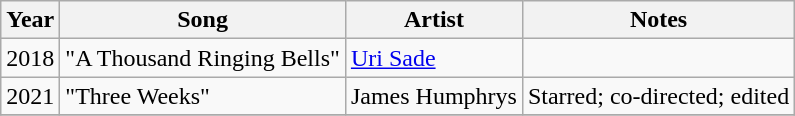<table class="wikitable sortable">
<tr>
<th>Year</th>
<th>Song</th>
<th>Artist</th>
<th class="unsortable">Notes</th>
</tr>
<tr>
<td>2018</td>
<td>"A Thousand Ringing Bells"</td>
<td><a href='#'>Uri Sade</a></td>
<td></td>
</tr>
<tr>
<td>2021</td>
<td>"Three Weeks"</td>
<td>James Humphrys</td>
<td>Starred; co-directed; edited</td>
</tr>
<tr>
</tr>
</table>
